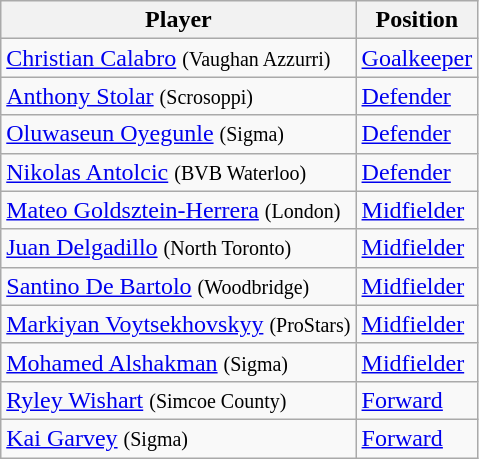<table class="wikitable">
<tr>
<th>Player</th>
<th>Position</th>
</tr>
<tr>
<td><a href='#'>Christian Calabro</a> <small>(Vaughan Azzurri)</small></td>
<td><a href='#'>Goalkeeper</a></td>
</tr>
<tr>
<td><a href='#'>Anthony Stolar</a> <small>(Scrosoppi)</small></td>
<td><a href='#'>Defender</a></td>
</tr>
<tr>
<td><a href='#'>Oluwaseun Oyegunle</a> <small>(Sigma)</small></td>
<td><a href='#'>Defender</a></td>
</tr>
<tr>
<td><a href='#'>Nikolas Antolcic</a> <small>(BVB Waterloo)</small></td>
<td><a href='#'>Defender</a></td>
</tr>
<tr>
<td><a href='#'>Mateo Goldsztein-Herrera</a> <small>(London)</small></td>
<td><a href='#'>Midfielder</a></td>
</tr>
<tr>
<td><a href='#'>Juan Delgadillo</a> <small>(North Toronto)</small></td>
<td><a href='#'>Midfielder</a></td>
</tr>
<tr>
<td><a href='#'>Santino De Bartolo</a> <small>(Woodbridge)</small></td>
<td><a href='#'>Midfielder</a></td>
</tr>
<tr>
<td><a href='#'>Markiyan Voytsekhovskyy</a> <small>(ProStars)</small></td>
<td><a href='#'>Midfielder</a></td>
</tr>
<tr>
<td><a href='#'>Mohamed Alshakman</a> <small>(Sigma)</small></td>
<td><a href='#'>Midfielder</a></td>
</tr>
<tr>
<td><a href='#'>Ryley Wishart</a> <small>(Simcoe County)</small></td>
<td><a href='#'>Forward</a></td>
</tr>
<tr>
<td><a href='#'>Kai Garvey</a> <small>(Sigma)</small></td>
<td><a href='#'>Forward</a></td>
</tr>
</table>
